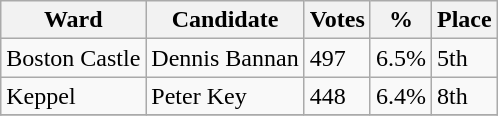<table class="wikitable">
<tr>
<th>Ward</th>
<th>Candidate</th>
<th>Votes</th>
<th>%</th>
<th>Place</th>
</tr>
<tr>
<td>Boston Castle</td>
<td>Dennis Bannan</td>
<td>497</td>
<td>6.5%</td>
<td>5th</td>
</tr>
<tr>
<td>Keppel</td>
<td>Peter Key</td>
<td>448</td>
<td>6.4%</td>
<td>8th</td>
</tr>
<tr>
</tr>
</table>
